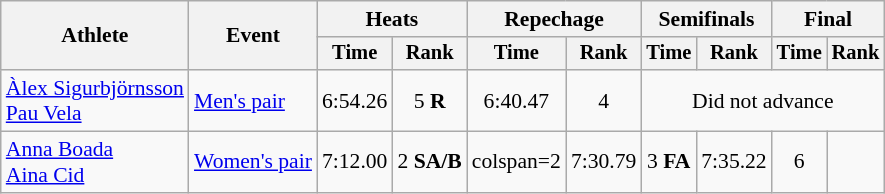<table class="wikitable" style="font-size:90%">
<tr>
<th rowspan="2">Athlete</th>
<th rowspan="2">Event</th>
<th colspan="2">Heats</th>
<th colspan="2">Repechage</th>
<th colspan="2">Semifinals</th>
<th colspan="2">Final</th>
</tr>
<tr style="font-size:95%">
<th>Time</th>
<th>Rank</th>
<th>Time</th>
<th>Rank</th>
<th>Time</th>
<th>Rank</th>
<th>Time</th>
<th>Rank</th>
</tr>
<tr align=center>
<td align=left><a href='#'>Àlex Sigurbjörnsson</a><br><a href='#'>Pau Vela</a></td>
<td align=left><a href='#'>Men's pair</a></td>
<td>6:54.26</td>
<td>5 <strong>R</strong></td>
<td>6:40.47</td>
<td>4</td>
<td colspan=4>Did not advance</td>
</tr>
<tr align=center>
<td align=left><a href='#'>Anna Boada</a><br><a href='#'>Aina Cid</a></td>
<td align=left><a href='#'>Women's pair</a></td>
<td>7:12.00</td>
<td>2 <strong>SA/B</strong></td>
<td>colspan=2 </td>
<td>7:30.79</td>
<td>3 <strong>FA</strong></td>
<td>7:35.22</td>
<td>6</td>
</tr>
</table>
